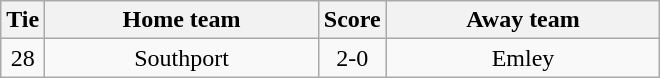<table class="wikitable" style="text-align:center;">
<tr>
<th width=20>Tie</th>
<th width=175>Home team</th>
<th width=20>Score</th>
<th width=175>Away team</th>
</tr>
<tr>
<td>28</td>
<td>Southport</td>
<td>2-0</td>
<td>Emley</td>
</tr>
</table>
